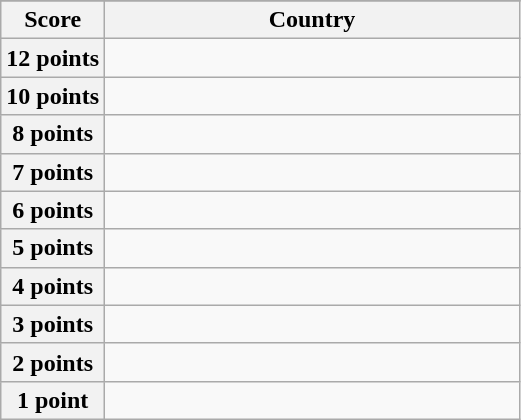<table class="wikitable">
<tr>
</tr>
<tr>
<th scope="col" width="20%">Score</th>
<th scope="col">Country</th>
</tr>
<tr>
<th scope="row">12 points</th>
<td></td>
</tr>
<tr>
<th scope="row">10 points</th>
<td></td>
</tr>
<tr>
<th scope="row">8 points</th>
<td></td>
</tr>
<tr>
<th scope="row">7 points</th>
<td></td>
</tr>
<tr>
<th scope="row">6 points</th>
<td></td>
</tr>
<tr>
<th scope="row">5 points</th>
<td></td>
</tr>
<tr>
<th scope="row">4 points</th>
<td></td>
</tr>
<tr>
<th scope="row">3 points</th>
<td></td>
</tr>
<tr>
<th scope="row">2 points</th>
<td></td>
</tr>
<tr>
<th scope="row">1 point</th>
<td></td>
</tr>
</table>
